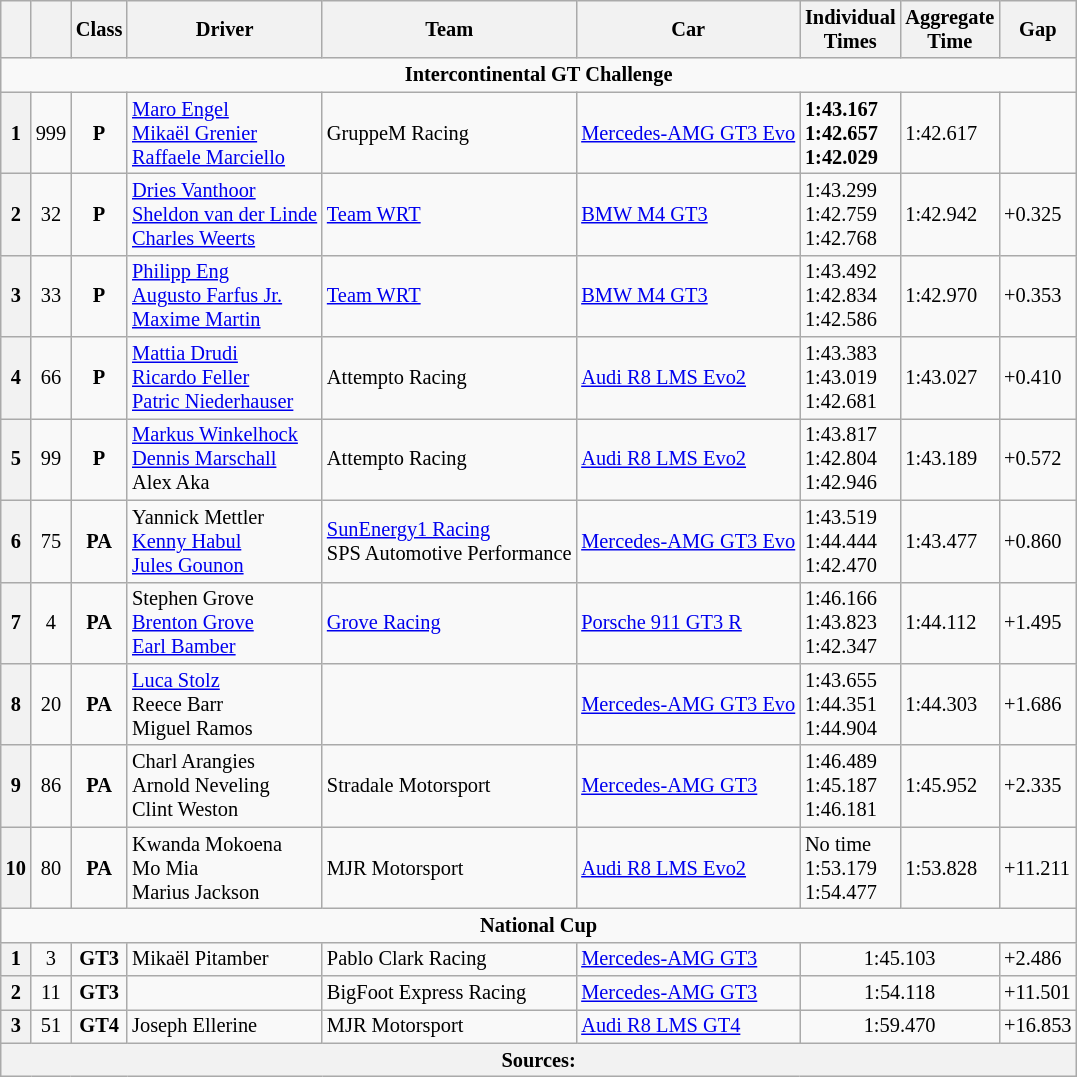<table class="wikitable" style="font-size: 85%">
<tr>
<th></th>
<th></th>
<th>Class</th>
<th>Driver</th>
<th>Team</th>
<th>Car</th>
<th>Individual<br>Times</th>
<th>Aggregate<br>Time</th>
<th>Gap</th>
</tr>
<tr>
<td colspan=9 align=center><strong>Intercontinental GT Challenge</strong></td>
</tr>
<tr>
<th>1</th>
<td align=center>999</td>
<td align=center><strong><span>P</span></strong></td>
<td> <a href='#'>Maro Engel</a><br> <a href='#'>Mikaël Grenier</a><br> <a href='#'>Raffaele Marciello</a></td>
<td> GruppeM Racing</td>
<td><a href='#'>Mercedes-AMG GT3 Evo</a></td>
<td><strong>1:43.167</strong><br><strong>1:42.657</strong><br><strong>1:42.029</strong></td>
<td>1:42.617</td>
<td></td>
</tr>
<tr>
<th>2</th>
<td align=center>32</td>
<td align=center><strong><span>P</span></strong></td>
<td> <a href='#'>Dries Vanthoor</a><br> <a href='#'>Sheldon van der Linde</a><br> <a href='#'>Charles Weerts</a></td>
<td> <a href='#'>Team WRT</a></td>
<td><a href='#'>BMW M4 GT3</a></td>
<td>1:43.299<br>1:42.759<br>1:42.768</td>
<td>1:42.942</td>
<td>+0.325</td>
</tr>
<tr>
<th>3</th>
<td align=center>33</td>
<td align=center><strong><span>P</span></strong></td>
<td> <a href='#'>Philipp Eng</a><br> <a href='#'>Augusto Farfus Jr.</a><br> <a href='#'>Maxime Martin</a></td>
<td> <a href='#'>Team WRT</a></td>
<td><a href='#'>BMW M4 GT3</a></td>
<td>1:43.492<br>1:42.834<br>1:42.586</td>
<td>1:42.970</td>
<td>+0.353</td>
</tr>
<tr>
<th>4</th>
<td align=center>66</td>
<td align=center><strong><span>P</span></strong></td>
<td> <a href='#'>Mattia Drudi</a><br> <a href='#'>Ricardo Feller</a><br> <a href='#'>Patric Niederhauser</a></td>
<td> Attempto Racing</td>
<td><a href='#'>Audi R8 LMS Evo2</a></td>
<td>1:43.383<br>1:43.019<br>1:42.681</td>
<td>1:43.027</td>
<td>+0.410</td>
</tr>
<tr>
<th>5</th>
<td align=center>99</td>
<td align=center><strong><span>P</span></strong></td>
<td> <a href='#'>Markus Winkelhock</a><br> <a href='#'>Dennis Marschall</a><br> Alex Aka</td>
<td> Attempto Racing</td>
<td><a href='#'>Audi R8 LMS Evo2</a></td>
<td>1:43.817<br>1:42.804<br>1:42.946</td>
<td>1:43.189</td>
<td>+0.572</td>
</tr>
<tr>
<th>6</th>
<td align=center>75</td>
<td align=center><strong><span>PA</span></strong></td>
<td> Yannick Mettler<br> <a href='#'>Kenny Habul</a><br> <a href='#'>Jules Gounon</a></td>
<td> <a href='#'>SunEnergy1 Racing</a><br> SPS Automotive Performance</td>
<td><a href='#'>Mercedes-AMG GT3 Evo</a></td>
<td>1:43.519<br>1:44.444<br>1:42.470</td>
<td>1:43.477</td>
<td>+0.860</td>
</tr>
<tr>
<th>7</th>
<td align=center>4</td>
<td align=center><strong><span>PA</span></strong></td>
<td> Stephen Grove<br> <a href='#'>Brenton Grove</a><br> <a href='#'>Earl Bamber</a></td>
<td> <a href='#'>Grove Racing</a></td>
<td><a href='#'>Porsche 911 GT3 R</a></td>
<td>1:46.166<br>1:43.823<br>1:42.347</td>
<td>1:44.112</td>
<td>+1.495</td>
</tr>
<tr>
<th>8</th>
<td align=center>20</td>
<td align=center><strong><span>PA</span></strong></td>
<td> <a href='#'>Luca Stolz</a><br> Reece Barr<br> Miguel Ramos</td>
<td></td>
<td><a href='#'>Mercedes-AMG GT3 Evo</a></td>
<td>1:43.655<br>1:44.351<br>1:44.904</td>
<td>1:44.303</td>
<td>+1.686</td>
</tr>
<tr>
<th>9</th>
<td align=center>86</td>
<td align=center><strong><span>PA</span></strong></td>
<td> Charl Arangies<br> Arnold Neveling<br> Clint Weston</td>
<td> Stradale Motorsport</td>
<td><a href='#'>Mercedes-AMG GT3</a></td>
<td>1:46.489<br>1:45.187<br>1:46.181</td>
<td>1:45.952</td>
<td>+2.335</td>
</tr>
<tr>
<th>10</th>
<td align=center>80</td>
<td align=center><strong><span>PA</span></strong></td>
<td> Kwanda Mokoena<br> Mo Mia<br> Marius Jackson</td>
<td> MJR Motorsport</td>
<td><a href='#'>Audi R8 LMS Evo2</a></td>
<td>No time<br>1:53.179<br>1:54.477</td>
<td>1:53.828</td>
<td>+11.211</td>
</tr>
<tr>
<td colspan=9 align=center><strong>National Cup</strong></td>
</tr>
<tr>
<th>1</th>
<td align=center>3</td>
<td align=center><strong><span>GT3</span></strong></td>
<td> Mikaël Pitamber</td>
<td> Pablo Clark Racing</td>
<td><a href='#'>Mercedes-AMG GT3</a></td>
<td colspan=2 align=center>1:45.103</td>
<td>+2.486</td>
</tr>
<tr>
<th>2</th>
<td align=center>11</td>
<td align=center><strong><span>GT3</span></strong></td>
<td></td>
<td> BigFoot Express Racing</td>
<td><a href='#'>Mercedes-AMG GT3</a></td>
<td colspan=2 align=center>1:54.118</td>
<td>+11.501</td>
</tr>
<tr>
<th>3</th>
<td align=center>51</td>
<td align=center><strong><span>GT4</span></strong></td>
<td> Joseph Ellerine</td>
<td> MJR Motorsport</td>
<td><a href='#'>Audi R8 LMS GT4</a></td>
<td colspan=2 align=center>1:59.470</td>
<td>+16.853</td>
</tr>
<tr>
<th colspan=9>Sources:</th>
</tr>
</table>
